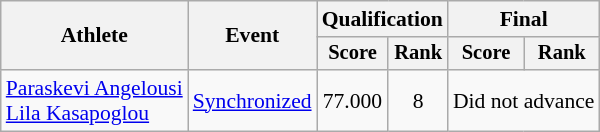<table class="wikitable" style="font-size:90%">
<tr>
<th rowspan="2">Athlete</th>
<th rowspan="2">Event</th>
<th colspan="2">Qualification</th>
<th colspan="2">Final</th>
</tr>
<tr style="font-size:95%">
<th>Score</th>
<th>Rank</th>
<th>Score</th>
<th>Rank</th>
</tr>
<tr align=center>
<td align=left><a href='#'>Paraskevi Angelousi</a><br><a href='#'>Lila Kasapoglou</a></td>
<td align=left><a href='#'>Synchronized</a></td>
<td>77.000</td>
<td>8</td>
<td colspan=2>Did not advance</td>
</tr>
</table>
